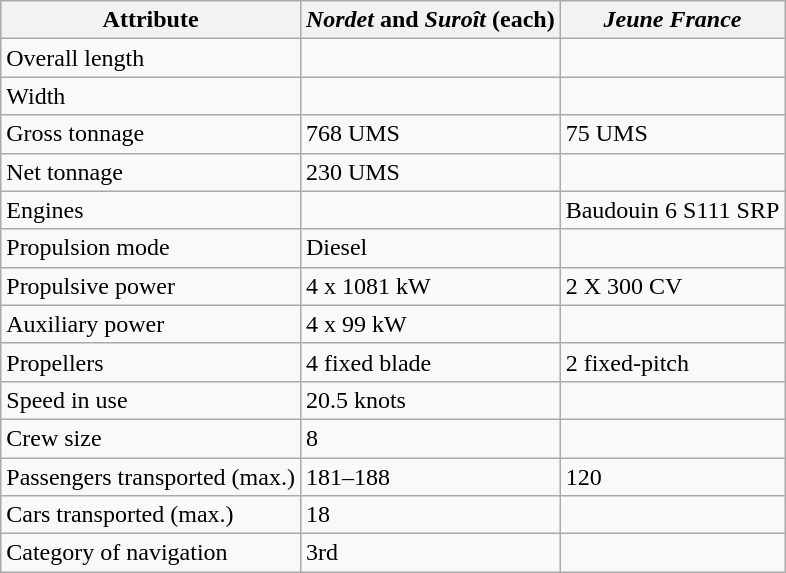<table class=wikitable>
<tr>
<th>Attribute</th>
<th><em>Nordet</em> and <em>Suroît</em> (each)</th>
<th><em>Jeune France</em></th>
</tr>
<tr>
<td>Overall length</td>
<td></td>
<td></td>
</tr>
<tr>
<td>Width</td>
<td></td>
<td></td>
</tr>
<tr>
<td>Gross tonnage</td>
<td>768 UMS</td>
<td>75 UMS</td>
</tr>
<tr>
<td>Net tonnage</td>
<td>230 UMS</td>
<td></td>
</tr>
<tr>
<td>Engines</td>
<td></td>
<td>Baudouin 6 S111 SRP</td>
</tr>
<tr>
<td>Propulsion mode</td>
<td>Diesel</td>
<td></td>
</tr>
<tr>
<td>Propulsive power</td>
<td>4 x 1081 kW</td>
<td>2 X 300 CV</td>
</tr>
<tr>
<td>Auxiliary power</td>
<td>4 x 99 kW</td>
<td></td>
</tr>
<tr>
<td>Propellers</td>
<td>4 fixed blade</td>
<td>2 fixed-pitch</td>
</tr>
<tr>
<td>Speed in use</td>
<td>20.5 knots</td>
<td></td>
</tr>
<tr>
<td>Crew size</td>
<td>8</td>
<td></td>
</tr>
<tr>
<td>Passengers transported (max.)</td>
<td>181–188</td>
<td>120</td>
</tr>
<tr>
<td>Cars transported (max.)</td>
<td>18</td>
<td></td>
</tr>
<tr>
<td>Category of navigation</td>
<td>3rd</td>
<td></td>
</tr>
</table>
